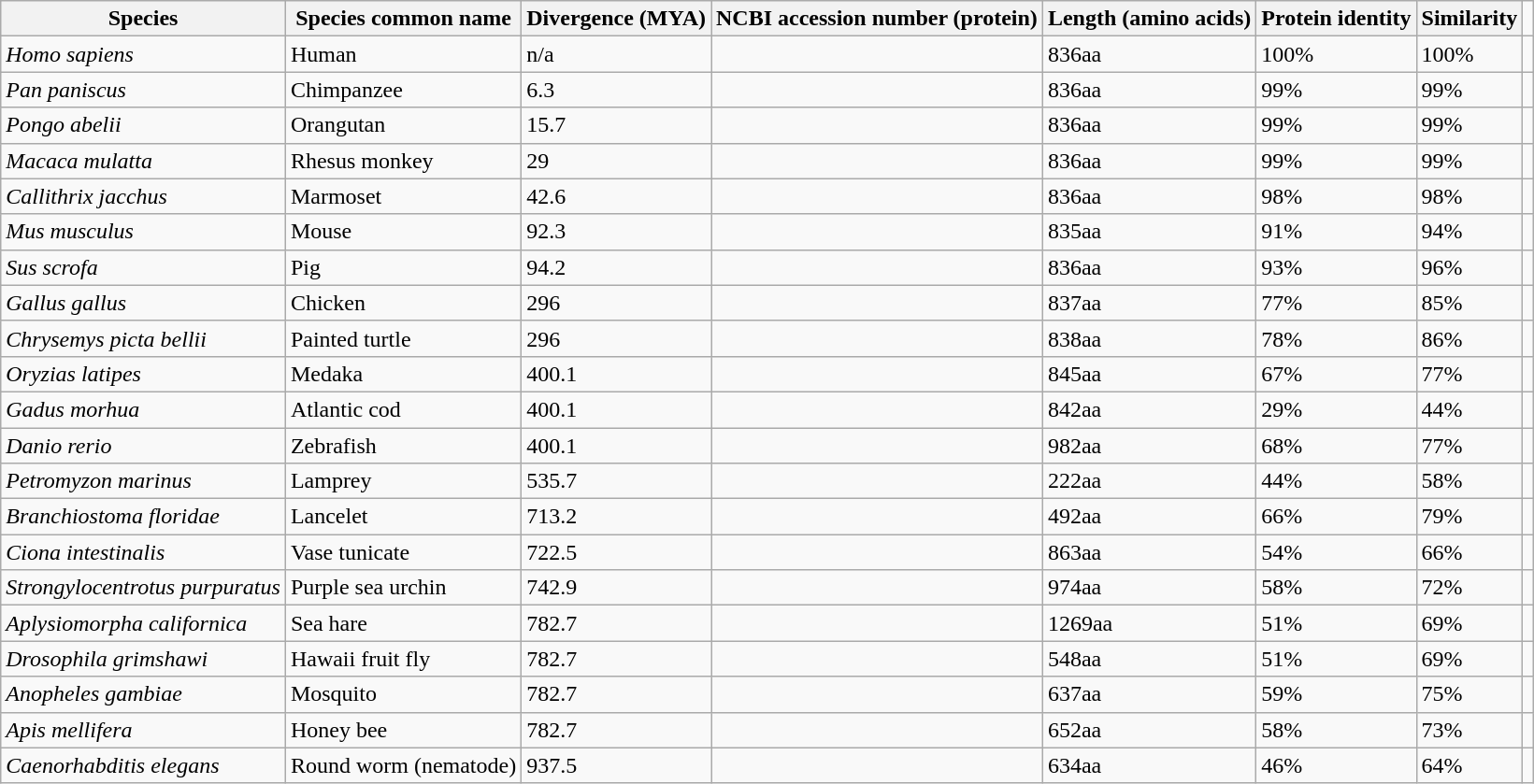<table class="wikitable">
<tr>
<th>Species</th>
<th>Species common name</th>
<th>Divergence (MYA)</th>
<th>NCBI accession number (protein)</th>
<th>Length (amino acids)</th>
<th>Protein identity</th>
<th>Similarity</th>
</tr>
<tr>
<td><em>Homo sapiens</em></td>
<td>Human</td>
<td>n/a</td>
<td></td>
<td>836aa</td>
<td>100%</td>
<td>100%</td>
<td></td>
</tr>
<tr>
<td><em>Pan paniscus</em></td>
<td>Chimpanzee</td>
<td>6.3</td>
<td></td>
<td>836aa</td>
<td>99%</td>
<td>99%</td>
<td></td>
</tr>
<tr>
<td><em>Pongo abelii</em></td>
<td>Orangutan</td>
<td>15.7</td>
<td></td>
<td>836aa</td>
<td>99%</td>
<td>99%</td>
<td></td>
</tr>
<tr>
<td><em>Macaca mulatta</em></td>
<td>Rhesus monkey</td>
<td>29</td>
<td></td>
<td>836aa</td>
<td>99%</td>
<td>99%</td>
<td></td>
</tr>
<tr>
<td><em>Callithrix jacchus</em></td>
<td>Marmoset</td>
<td>42.6</td>
<td></td>
<td>836aa</td>
<td>98%</td>
<td>98%</td>
<td></td>
</tr>
<tr>
<td><em>Mus musculus</em></td>
<td>Mouse</td>
<td>92.3</td>
<td></td>
<td>835aa</td>
<td>91%</td>
<td>94%</td>
<td></td>
</tr>
<tr>
<td><em>Sus scrofa</em></td>
<td>Pig</td>
<td>94.2</td>
<td></td>
<td>836aa</td>
<td>93%</td>
<td>96%</td>
<td></td>
</tr>
<tr>
<td><em>Gallus gallus</em></td>
<td>Chicken</td>
<td>296</td>
<td></td>
<td>837aa</td>
<td>77%</td>
<td>85%</td>
<td></td>
</tr>
<tr>
<td><em>Chrysemys picta bellii</em></td>
<td>Painted turtle</td>
<td>296</td>
<td></td>
<td>838aa</td>
<td>78%</td>
<td>86%</td>
<td></td>
</tr>
<tr>
<td><em>Oryzias latipes</em></td>
<td>Medaka</td>
<td>400.1</td>
<td></td>
<td>845aa</td>
<td>67%</td>
<td>77%</td>
<td></td>
</tr>
<tr>
<td><em>Gadus morhua</em></td>
<td>Atlantic cod</td>
<td>400.1</td>
<td></td>
<td>842aa</td>
<td>29%</td>
<td>44%</td>
<td></td>
</tr>
<tr>
<td><em>Danio rerio</em></td>
<td>Zebrafish</td>
<td>400.1</td>
<td></td>
<td>982aa</td>
<td>68%</td>
<td>77%</td>
<td></td>
</tr>
<tr>
<td><em>Petromyzon marinus</em></td>
<td>Lamprey</td>
<td>535.7</td>
<td></td>
<td>222aa</td>
<td>44%</td>
<td>58%</td>
<td></td>
</tr>
<tr>
<td><em>Branchiostoma floridae</em></td>
<td>Lancelet</td>
<td>713.2</td>
<td></td>
<td>492aa</td>
<td>66%</td>
<td>79%</td>
<td></td>
</tr>
<tr>
<td><em>Ciona intestinalis</em></td>
<td>Vase tunicate</td>
<td>722.5</td>
<td></td>
<td>863aa</td>
<td>54%</td>
<td>66%</td>
<td></td>
</tr>
<tr>
<td><em>Strongylocentrotus purpuratus</em></td>
<td>Purple sea urchin</td>
<td>742.9</td>
<td></td>
<td>974aa</td>
<td>58%</td>
<td>72%</td>
<td></td>
</tr>
<tr>
<td><em>Aplysiomorpha californica</em></td>
<td>Sea hare</td>
<td>782.7</td>
<td></td>
<td>1269aa</td>
<td>51%</td>
<td>69%</td>
<td></td>
</tr>
<tr>
<td><em>Drosophila grimshawi</em></td>
<td>Hawaii fruit fly</td>
<td>782.7</td>
<td></td>
<td>548aa</td>
<td>51%</td>
<td>69%</td>
<td></td>
</tr>
<tr>
<td><em>Anopheles gambiae</em></td>
<td>Mosquito</td>
<td>782.7</td>
<td></td>
<td>637aa</td>
<td>59%</td>
<td>75%</td>
<td></td>
</tr>
<tr>
<td><em>Apis mellifera </em></td>
<td>Honey bee</td>
<td>782.7</td>
<td></td>
<td>652aa</td>
<td>58%</td>
<td>73%</td>
<td></td>
</tr>
<tr>
<td><em>Caenorhabditis elegans</em></td>
<td>Round worm (nematode)</td>
<td>937.5</td>
<td></td>
<td>634aa</td>
<td>46%</td>
<td>64%</td>
<td></td>
</tr>
</table>
